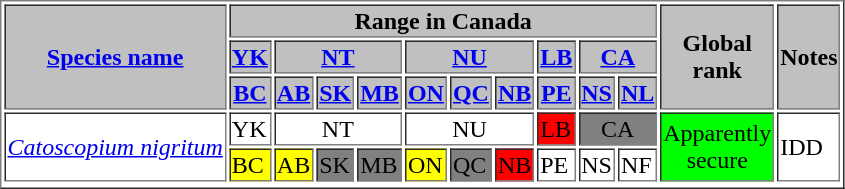<table border="1" |>
<tr>
<th rowspan="3" bgcolor=silver><a href='#'>Species name</a></th>
<th colspan="10" bgcolor=silver>Range in Canada</th>
<th rowspan="3" bgcolor=silver>Global <br> rank</th>
<th rowspan="3" bgcolor=silver>Notes</th>
</tr>
<tr>
<th bgcolor=silver><a href='#'>YK</a></th>
<th colspan="3" bgcolor=silver><a href='#'>NT</a></th>
<th colspan="3" bgcolor=silver><a href='#'>NU</a></th>
<th bgcolor=silver><a href='#'>LB</a></th>
<th colspan="2" bgcolor=silver><a href='#'>CA</a></th>
</tr>
<tr>
<th bgcolor=silver><a href='#'>BC</a></th>
<th bgcolor=silver><a href='#'>AB</a></th>
<th bgcolor=silver><a href='#'>SK</a></th>
<th bgcolor=silver><a href='#'>MB</a></th>
<th bgcolor=silver><a href='#'>ON</a></th>
<th bgcolor=silver><a href='#'>QC</a></th>
<th bgcolor=silver><a href='#'>NB</a></th>
<th bgcolor=silver><a href='#'>PE</a></th>
<th bgcolor=silver><a href='#'>NS</a></th>
<th bgcolor=silver><a href='#'>NL</a></th>
</tr>
<tr>
<td rowspan="2"><em><a href='#'>Catoscopium nigritum</a></em></td>
<td>YK</td>
<td colspan="3" align="center">NT</td>
<td colspan="3" align="center">NU</td>
<td bgcolor=red>LB</td>
<td colspan="2" align="center" bgcolor=gray>CA</td>
<td rowspan="2" align="center" bgcolor=lime>Apparently <br> secure</td>
<td rowspan="2">IDD</td>
</tr>
<tr>
<td bgcolor=yellow>BC</td>
<td bgcolor=yellow>AB</td>
<td bgcolor=gray>SK</td>
<td bgcolor=gray>MB</td>
<td bgcolor=yellow>ON</td>
<td bgcolor=gray>QC</td>
<td bgcolor=red>NB</td>
<td>PE</td>
<td>NS</td>
<td>NF</td>
</tr>
<tr>
</tr>
</table>
